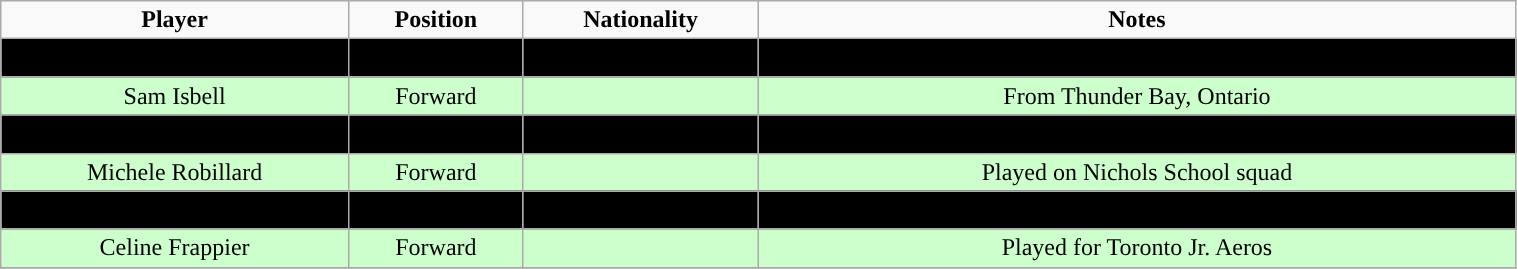<table class="wikitable" width="80%">
<tr align="center">
<td><strong>Player</strong></td>
<td><strong>Position</strong></td>
<td><strong>Nationality</strong></td>
<td><strong>Notes</strong></td>
</tr>
<tr align="center" bgcolor=" ">
<td>Maggie Knott</td>
<td>Forward</td>
<td></td>
<td>Played with Ottawa Jr. Lady Senators</td>
</tr>
<tr align="center" bgcolor="#ccffcc">
<td>Sam Isbell</td>
<td>Forward</td>
<td></td>
<td>From Thunder Bay, Ontario</td>
</tr>
<tr align="center" bgcolor=" ">
<td>Claire Werynski</td>
<td>Defense</td>
<td></td>
<td>Attended Gilmour Academy</td>
</tr>
<tr align="center" bgcolor="#ccffcc">
<td>Michele Robillard</td>
<td>Forward</td>
<td></td>
<td>Played on Nichols School squad</td>
</tr>
<tr align="center" bgcolor=" ">
<td>Nicole Guagliardi</td>
<td>Forward</td>
<td></td>
<td>Played with Barrington (IL) High School</td>
</tr>
<tr align="center" bgcolor="#ccffcc">
<td>Celine Frappier</td>
<td>Forward</td>
<td></td>
<td>Played for Toronto Jr. Aeros</td>
</tr>
<tr align="center" bgcolor=" ">
</tr>
</table>
